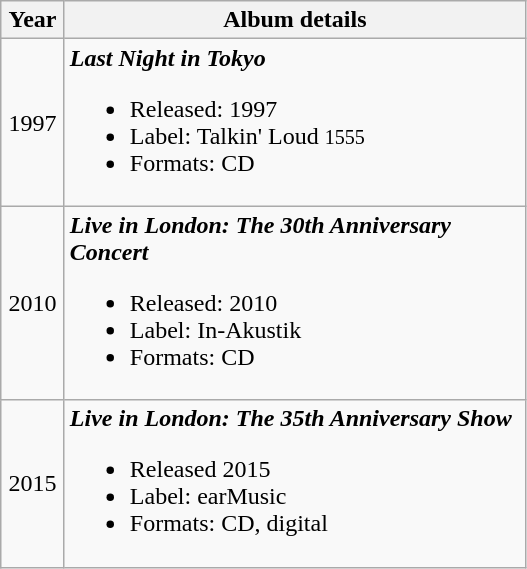<table class="wikitable" style="text-align:center">
<tr>
<th width="35">Year</th>
<th width="300">Album details</th>
</tr>
<tr>
<td>1997</td>
<td align="left"><strong><em>Last Night in Tokyo</em></strong><br><ul><li>Released: 1997</li><li>Label: Talkin' Loud <small>1555</small></li><li>Formats: CD</li></ul></td>
</tr>
<tr>
<td>2010</td>
<td align="left"><strong><em>Live in London: The 30th Anniversary Concert</em></strong><br><ul><li>Released: 2010</li><li>Label: In-Akustik</li><li>Formats: CD</li></ul></td>
</tr>
<tr>
<td>2015</td>
<td align="left"><strong><em>Live in London: The 35th Anniversary Show</em></strong><br><ul><li>Released 2015</li><li>Label: earMusic</li><li>Formats: CD, digital</li></ul></td>
</tr>
</table>
